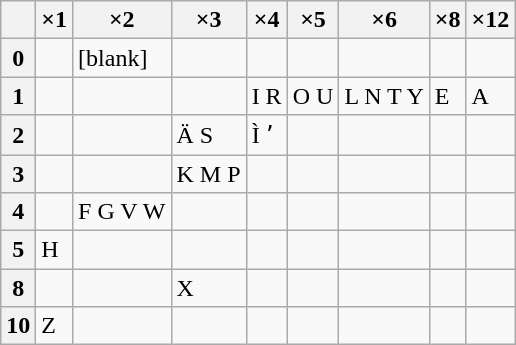<table class="wikitable floatright">
<tr>
<th></th>
<th>×1</th>
<th>×2</th>
<th>×3</th>
<th>×4</th>
<th>×5</th>
<th>×6</th>
<th>×8</th>
<th>×12</th>
</tr>
<tr>
<th>0</th>
<td></td>
<td>[blank]</td>
<td></td>
<td></td>
<td></td>
<td></td>
<td></td>
<td></td>
</tr>
<tr>
<th>1</th>
<td></td>
<td></td>
<td></td>
<td>I R</td>
<td>O U</td>
<td>L N T Y</td>
<td>E</td>
<td>A</td>
</tr>
<tr>
<th>2</th>
<td></td>
<td></td>
<td>Ä S</td>
<td>Ì ʼ</td>
<td></td>
<td></td>
<td></td>
<td></td>
</tr>
<tr>
<th>3</th>
<td></td>
<td></td>
<td>K M P</td>
<td></td>
<td></td>
<td></td>
<td></td>
<td></td>
</tr>
<tr>
<th>4</th>
<td></td>
<td>F G V W</td>
<td></td>
<td></td>
<td></td>
<td></td>
<td></td>
<td></td>
</tr>
<tr>
<th>5</th>
<td>H</td>
<td></td>
<td></td>
<td></td>
<td></td>
<td></td>
<td></td>
<td></td>
</tr>
<tr>
<th>8</th>
<td></td>
<td></td>
<td>X</td>
<td></td>
<td></td>
<td></td>
<td></td>
<td></td>
</tr>
<tr>
<th>10</th>
<td>Z</td>
<td></td>
<td></td>
<td></td>
<td></td>
<td></td>
<td></td>
<td></td>
</tr>
</table>
